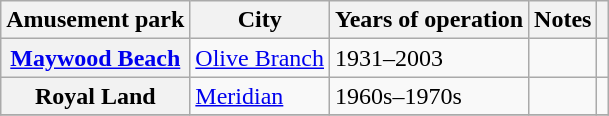<table class="wikitable plainrowheaders sortable">
<tr>
<th scope="col">Amusement park</th>
<th scope="col">City</th>
<th scope="col">Years of operation</th>
<th scope="col" class="unsortable">Notes</th>
<th scope="col" class="unsortable"></th>
</tr>
<tr>
<th scope="row"><a href='#'>Maywood Beach</a></th>
<td><a href='#'>Olive Branch</a></td>
<td>1931–2003</td>
<td></td>
<td style="text-align:center;"></td>
</tr>
<tr>
<th scope="row">Royal Land</th>
<td><a href='#'>Meridian</a></td>
<td>1960s–1970s</td>
<td></td>
<td style="text-align:center;"></td>
</tr>
<tr>
</tr>
</table>
